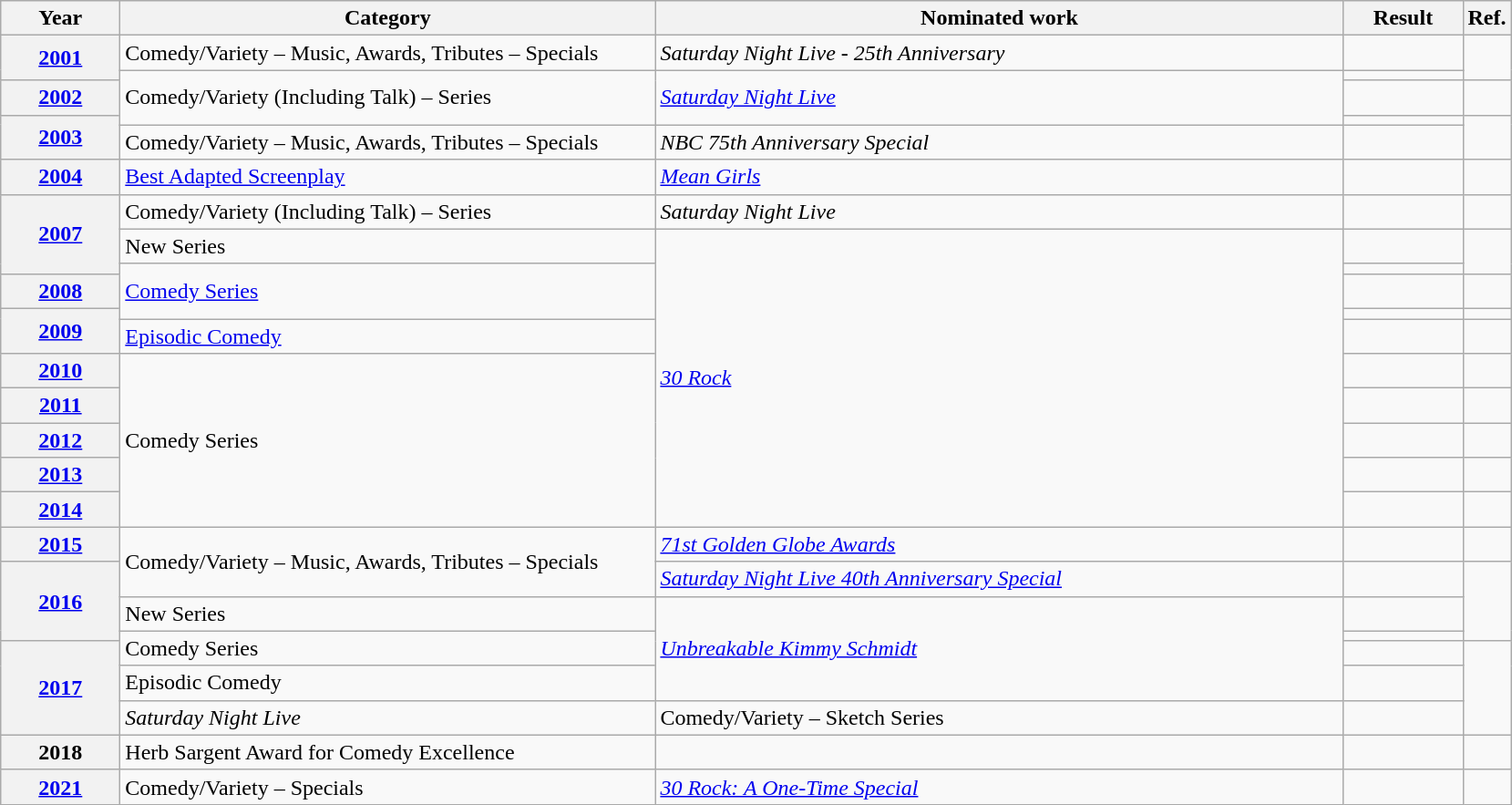<table class=wikitable>
<tr>
<th scope="col" style="width:5em;">Year</th>
<th scope="col" style="width:24em;">Category</th>
<th scope="col" style="width:31em;">Nominated work</th>
<th scope="col" style="width:5em;">Result</th>
<th>Ref.</th>
</tr>
<tr>
<th row=scope style="text-align:center;", rowspan="2"><a href='#'>2001</a></th>
<td>Comedy/Variety – Music, Awards, Tributes – Specials</td>
<td><em>Saturday Night Live - 25th Anniversary</em></td>
<td></td>
<td style="text-align:center;" rowspan="2"></td>
</tr>
<tr>
<td rowspan="3">Comedy/Variety (Including Talk) – Series</td>
<td rowspan="3"><em><a href='#'>Saturday Night Live</a></em></td>
<td></td>
</tr>
<tr>
<th row=scope style="text-align:center;"><a href='#'>2002</a></th>
<td></td>
<td style="text-align:center;"></td>
</tr>
<tr>
<th row=scope style="text-align:center;", rowspan="2"><a href='#'>2003</a></th>
<td></td>
<td style="text-align:center;" rowspan="2"></td>
</tr>
<tr>
<td>Comedy/Variety – Music, Awards, Tributes – Specials</td>
<td><em>NBC 75th Anniversary Special</em></td>
<td></td>
</tr>
<tr>
<th row=scope style="text-align:center;"><a href='#'>2004</a></th>
<td><a href='#'>Best Adapted Screenplay</a></td>
<td><em><a href='#'>Mean Girls</a></em></td>
<td></td>
<td style="text-align:center;"></td>
</tr>
<tr>
<th row=scope style="text-align:center;", rowspan="3"><a href='#'>2007</a></th>
<td>Comedy/Variety (Including Talk) – Series</td>
<td><em>Saturday Night Live</em></td>
<td></td>
<td style="text-align:center;"></td>
</tr>
<tr>
<td>New Series</td>
<td rowspan="10"><em><a href='#'>30 Rock</a></em></td>
<td></td>
<td rowspan="2" style="text-align:center;"></td>
</tr>
<tr>
<td rowspan="3"><a href='#'>Comedy Series</a></td>
<td></td>
</tr>
<tr>
<th row=scope style="text-align:center;"><a href='#'>2008</a></th>
<td></td>
<td style="text-align:center;"></td>
</tr>
<tr>
<th row=scope style="text-align:center;", rowspan="2"><a href='#'>2009</a></th>
<td></td>
<td style="text-align:center;"></td>
</tr>
<tr>
<td><a href='#'>Episodic Comedy</a></td>
<td></td>
<td style="text-align:center;"></td>
</tr>
<tr>
<th row=scope style="text-align:center;"><a href='#'>2010</a></th>
<td rowspan="5">Comedy Series</td>
<td></td>
<td style="text-align:center;"></td>
</tr>
<tr>
<th row=scope style="text-align:center;"><a href='#'>2011</a></th>
<td></td>
<td style="text-align:center;"></td>
</tr>
<tr>
<th row=scope style="text-align:center;"><a href='#'>2012</a></th>
<td></td>
<td style="text-align:center;"></td>
</tr>
<tr>
<th row=scope style="text-align:center;"><a href='#'>2013</a></th>
<td></td>
<td style="text-align:center;"></td>
</tr>
<tr>
<th row=scope style="text-align:center;"><a href='#'>2014</a></th>
<td></td>
<td style="text-align:center;"></td>
</tr>
<tr>
<th row=scope style="text-align:center;"><a href='#'>2015</a></th>
<td rowspan="2">Comedy/Variety – Music, Awards, Tributes – Specials</td>
<td><em><a href='#'>71st Golden Globe Awards</a></em></td>
<td></td>
<td style="text-align:center;"></td>
</tr>
<tr>
<th row=scope style="text-align:center;", rowspan="3"><a href='#'>2016</a></th>
<td><em><a href='#'>Saturday Night Live 40th Anniversary Special</a></em></td>
<td></td>
<td rowspan="3" style="text-align:center;"></td>
</tr>
<tr>
<td>New Series</td>
<td rowspan="4"><em><a href='#'>Unbreakable Kimmy Schmidt</a></em></td>
<td></td>
</tr>
<tr>
<td rowspan="2">Comedy Series</td>
<td></td>
</tr>
<tr>
<th row=scope style="text-align:center;", rowspan="3"><a href='#'>2017</a></th>
<td></td>
<td rowspan="3" style="text-align:center;"><br></td>
</tr>
<tr>
<td>Episodic Comedy</td>
<td></td>
</tr>
<tr>
<td><em>Saturday Night Live</em></td>
<td>Comedy/Variety – Sketch Series</td>
<td></td>
</tr>
<tr>
<th>2018</th>
<td>Herb Sargent Award for Comedy Excellence</td>
<td></td>
<td></td>
<td></td>
</tr>
<tr>
<th row=scope style="text-align:center;"><a href='#'>2021</a></th>
<td>Comedy/Variety – Specials</td>
<td><em><a href='#'>30 Rock: A One-Time Special</a></em></td>
<td></td>
<td style="text-align:center;"></td>
</tr>
</table>
